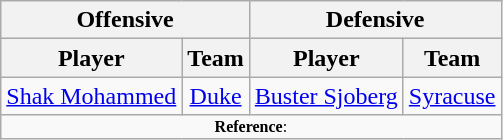<table class="wikitable" style="text-align: center;">
<tr>
<th colspan="2">Offensive</th>
<th colspan="2">Defensive</th>
</tr>
<tr>
<th>Player</th>
<th>Team</th>
<th>Player</th>
<th>Team</th>
</tr>
<tr>
<td><a href='#'>Shak Mohammed</a></td>
<td><a href='#'>Duke</a></td>
<td><a href='#'>Buster Sjoberg</a></td>
<td><a href='#'>Syracuse</a></td>
</tr>
<tr>
<td colspan="4"  style="font-size:8pt; text-align:center;"><strong>Reference</strong>:</td>
</tr>
</table>
